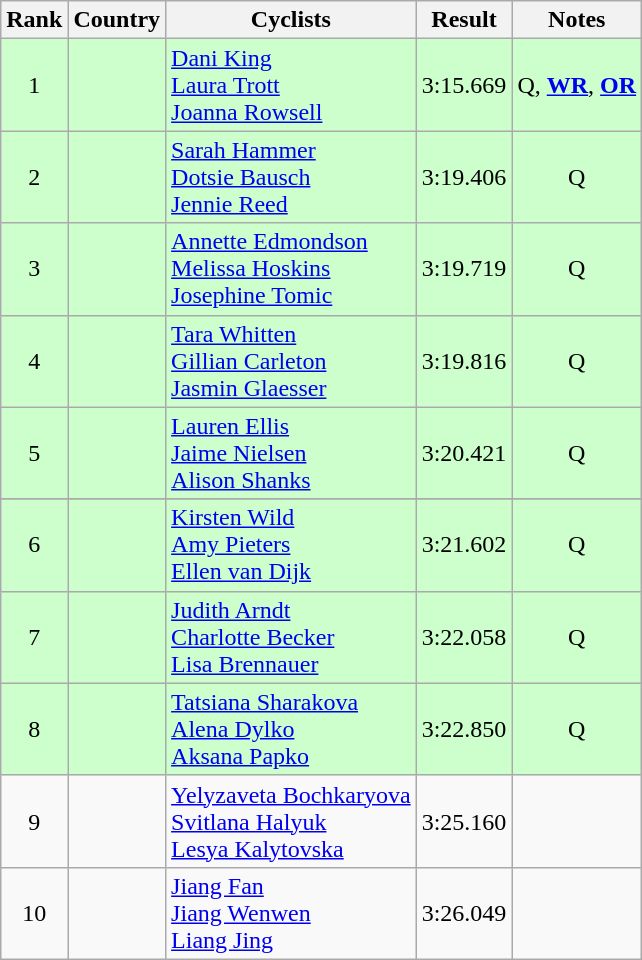<table class="wikitable sortable" style="text-align:center;">
<tr>
<th>Rank</th>
<th>Country</th>
<th class="unsortable">Cyclists</th>
<th>Result</th>
<th class="unsortable">Notes</th>
</tr>
<tr bgcolor=ccffcc>
<td>1</td>
<td align="left"></td>
<td align="left"><a href='#'>Dani King</a><br><a href='#'>Laura Trott</a><br><a href='#'>Joanna Rowsell</a></td>
<td>3:15.669</td>
<td>Q, <strong><a href='#'>WR</a></strong>, <strong><a href='#'>OR</a></strong></td>
</tr>
<tr bgcolor=ccffcc>
<td>2</td>
<td align="left"></td>
<td align="left"><a href='#'>Sarah Hammer</a><br><a href='#'>Dotsie Bausch</a><br><a href='#'>Jennie Reed</a></td>
<td>3:19.406</td>
<td>Q</td>
</tr>
<tr bgcolor=ccffcc>
<td>3</td>
<td align="left"></td>
<td align="left"><a href='#'>Annette Edmondson</a><br><a href='#'>Melissa Hoskins</a><br><a href='#'>Josephine Tomic</a></td>
<td>3:19.719</td>
<td>Q</td>
</tr>
<tr bgcolor=ccffcc>
<td>4</td>
<td align="left"></td>
<td align="left"><a href='#'>Tara Whitten</a><br><a href='#'>Gillian Carleton</a><br><a href='#'>Jasmin Glaesser</a></td>
<td>3:19.816</td>
<td>Q</td>
</tr>
<tr bgcolor=ccffcc>
<td>5</td>
<td align="left"></td>
<td align="left"><a href='#'>Lauren Ellis</a><br><a href='#'>Jaime Nielsen</a><br><a href='#'>Alison Shanks</a></td>
<td>3:20.421</td>
<td>Q</td>
</tr>
<tr>
</tr>
<tr bgcolor=ccffcc>
<td>6</td>
<td align="left"></td>
<td align="left"><a href='#'>Kirsten Wild</a><br><a href='#'>Amy Pieters</a><br><a href='#'>Ellen van Dijk</a></td>
<td>3:21.602</td>
<td>Q</td>
</tr>
<tr bgcolor=ccffcc>
<td>7</td>
<td align="left"></td>
<td align="left"><a href='#'>Judith Arndt</a><br><a href='#'>Charlotte Becker</a><br><a href='#'>Lisa Brennauer</a></td>
<td>3:22.058</td>
<td>Q</td>
</tr>
<tr bgcolor=ccffcc>
<td>8</td>
<td align="left"></td>
<td align="left"><a href='#'>Tatsiana Sharakova</a><br><a href='#'>Alena Dylko</a><br><a href='#'>Aksana Papko</a></td>
<td>3:22.850</td>
<td>Q</td>
</tr>
<tr>
<td>9</td>
<td align="left"></td>
<td align="left"><a href='#'>Yelyzaveta Bochkaryova</a><br><a href='#'>Svitlana Halyuk</a><br><a href='#'>Lesya Kalytovska</a></td>
<td>3:25.160</td>
<td></td>
</tr>
<tr>
<td>10</td>
<td align="left"></td>
<td align="left"><a href='#'>Jiang Fan</a><br><a href='#'>Jiang Wenwen</a><br><a href='#'>Liang Jing</a></td>
<td>3:26.049</td>
<td></td>
</tr>
</table>
